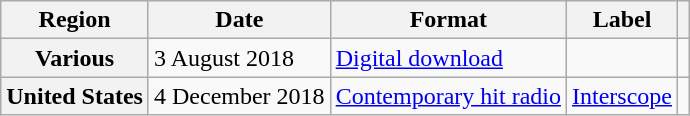<table class="wikitable plainrowheaders">
<tr>
<th scope="col">Region</th>
<th scope="col">Date</th>
<th scope="col">Format</th>
<th scope="col">Label</th>
<th scope="col"></th>
</tr>
<tr>
<th scope="row">Various</th>
<td>3 August 2018</td>
<td><a href='#'>Digital download</a></td>
<td></td>
<td style="text-align:center;"></td>
</tr>
<tr>
<th scope="row">United States</th>
<td>4 December 2018</td>
<td><a href='#'>Contemporary hit radio</a></td>
<td><a href='#'>Interscope</a></td>
<td></td>
</tr>
</table>
